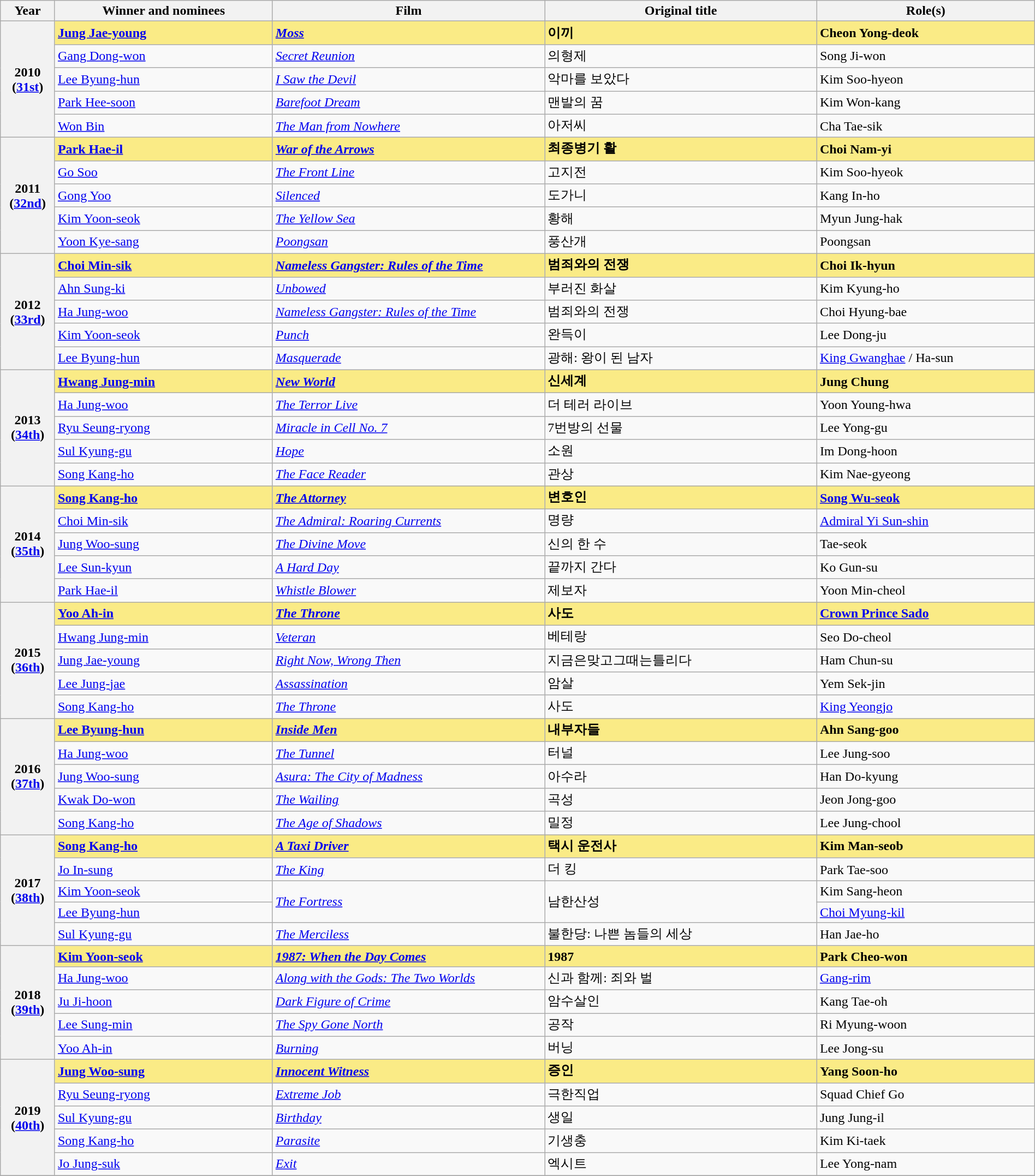<table class="wikitable" style="width:100%">
<tr>
<th style="width:5%;">Year</th>
<th style="width:20%;">Winner and nominees</th>
<th style="width:25%;">Film</th>
<th style="width:25%;">Original title</th>
<th style="width:20%;">Role(s)</th>
</tr>
<tr>
<th rowspan="5">2010<br>(<a href='#'>31st</a>)</th>
<td style="background:#FAEB86;"><strong><a href='#'>Jung Jae-young</a> </strong></td>
<td style="background:#FAEB86;"><strong><em><a href='#'>Moss</a></em></strong></td>
<td style="background:#FAEB86;"><strong>이끼</strong></td>
<td style="background:#FAEB86;"><strong>Cheon Yong-deok</strong></td>
</tr>
<tr>
<td><a href='#'>Gang Dong-won</a></td>
<td><em><a href='#'>Secret Reunion</a></em></td>
<td>의형제</td>
<td>Song Ji-won</td>
</tr>
<tr>
<td><a href='#'>Lee Byung-hun</a></td>
<td><em><a href='#'>I Saw the Devil</a></em></td>
<td>악마를 보았다</td>
<td>Kim Soo-hyeon</td>
</tr>
<tr>
<td><a href='#'>Park Hee-soon</a></td>
<td><em><a href='#'>Barefoot Dream</a></em></td>
<td>맨발의 꿈</td>
<td>Kim Won-kang</td>
</tr>
<tr>
<td><a href='#'>Won Bin</a></td>
<td><em><a href='#'>The Man from Nowhere</a></em></td>
<td>아저씨</td>
<td>Cha Tae-sik</td>
</tr>
<tr>
<th rowspan="5">2011<br>(<a href='#'>32nd</a>)</th>
<td style="background:#FAEB86;"><strong><a href='#'>Park Hae-il</a> </strong></td>
<td style="background:#FAEB86;"><strong><em><a href='#'>War of the Arrows</a></em></strong></td>
<td style="background:#FAEB86;"><strong>최종병기 활</strong></td>
<td style="background:#FAEB86;"><strong>Choi Nam-yi</strong></td>
</tr>
<tr>
<td><a href='#'>Go Soo</a></td>
<td><em><a href='#'>The Front Line</a></em></td>
<td>고지전</td>
<td>Kim Soo-hyeok</td>
</tr>
<tr>
<td><a href='#'>Gong Yoo</a></td>
<td><em><a href='#'>Silenced</a></em></td>
<td>도가니</td>
<td>Kang In-ho</td>
</tr>
<tr>
<td><a href='#'>Kim Yoon-seok</a></td>
<td><em><a href='#'>The Yellow Sea</a></em></td>
<td>황해</td>
<td>Myun Jung-hak</td>
</tr>
<tr>
<td><a href='#'>Yoon Kye-sang</a></td>
<td><em><a href='#'>Poongsan</a></em></td>
<td>풍산개</td>
<td>Poongsan</td>
</tr>
<tr>
<th rowspan="5">2012<br>(<a href='#'>33rd</a>)</th>
<td style="background:#FAEB86;"><strong><a href='#'>Choi Min-sik</a> </strong></td>
<td style="background:#FAEB86;"><strong><em><a href='#'>Nameless Gangster: Rules of the Time</a></em></strong></td>
<td style="background:#FAEB86;"><strong>범죄와의 전쟁</strong></td>
<td style="background:#FAEB86;"><strong>Choi Ik-hyun</strong></td>
</tr>
<tr>
<td><a href='#'>Ahn Sung-ki</a></td>
<td><em><a href='#'>Unbowed</a></em></td>
<td>부러진 화살</td>
<td>Kim Kyung-ho</td>
</tr>
<tr>
<td><a href='#'>Ha Jung-woo</a></td>
<td><em><a href='#'>Nameless Gangster: Rules of the Time</a></em></td>
<td>범죄와의 전쟁</td>
<td>Choi Hyung-bae</td>
</tr>
<tr>
<td><a href='#'>Kim Yoon-seok</a></td>
<td><em><a href='#'>Punch</a></em></td>
<td>완득이</td>
<td>Lee Dong-ju</td>
</tr>
<tr>
<td><a href='#'>Lee Byung-hun</a></td>
<td><em><a href='#'>Masquerade</a></em></td>
<td>광해: 왕이 된 남자</td>
<td><a href='#'>King Gwanghae</a> / Ha-sun</td>
</tr>
<tr>
<th rowspan="5">2013<br>(<a href='#'>34th</a>)</th>
<td style="background:#FAEB86;"><strong><a href='#'>Hwang Jung-min</a> </strong></td>
<td style="background:#FAEB86;"><strong><em><a href='#'>New World</a></em></strong></td>
<td style="background:#FAEB86;"><strong>신세계</strong></td>
<td style="background:#FAEB86;"><strong>Jung Chung</strong></td>
</tr>
<tr>
<td><a href='#'>Ha Jung-woo</a></td>
<td><em><a href='#'>The Terror Live</a></em></td>
<td>더 테러 라이브</td>
<td>Yoon Young-hwa</td>
</tr>
<tr>
<td><a href='#'>Ryu Seung-ryong</a></td>
<td><em><a href='#'>Miracle in Cell No. 7</a></em></td>
<td>7번방의 선물</td>
<td>Lee Yong-gu</td>
</tr>
<tr>
<td><a href='#'>Sul Kyung-gu</a></td>
<td><em><a href='#'>Hope</a></em></td>
<td>소원</td>
<td>Im Dong-hoon</td>
</tr>
<tr>
<td><a href='#'>Song Kang-ho</a></td>
<td><em><a href='#'>The Face Reader</a></em></td>
<td>관상</td>
<td>Kim Nae-gyeong</td>
</tr>
<tr>
<th rowspan="5">2014<br>(<a href='#'>35th</a>)</th>
<td style="background:#FAEB86;"><strong><a href='#'>Song Kang-ho</a></strong> </td>
<td style="background:#FAEB86;"><strong><em><a href='#'>The Attorney</a></em></strong></td>
<td style="background:#FAEB86;"><strong>변호인</strong></td>
<td style="background:#FAEB86;"><strong><a href='#'>Song Wu-seok</a></strong></td>
</tr>
<tr>
<td><a href='#'>Choi Min-sik</a></td>
<td><em><a href='#'>The Admiral: Roaring Currents</a></em></td>
<td>명량</td>
<td><a href='#'>Admiral Yi Sun-shin</a></td>
</tr>
<tr>
<td><a href='#'>Jung Woo-sung</a></td>
<td><em><a href='#'>The Divine Move</a></em></td>
<td>신의 한 수</td>
<td>Tae-seok</td>
</tr>
<tr>
<td><a href='#'>Lee Sun-kyun</a></td>
<td><em><a href='#'>A Hard Day</a></em></td>
<td>끝까지 간다</td>
<td>Ko Gun-su</td>
</tr>
<tr>
<td><a href='#'>Park Hae-il</a></td>
<td><em><a href='#'>Whistle Blower</a></em></td>
<td>제보자</td>
<td>Yoon Min-cheol</td>
</tr>
<tr>
<th rowspan="5">2015<br>(<a href='#'>36th</a>)</th>
<td style="background:#FAEB86;"><strong><a href='#'>Yoo Ah-in</a> </strong></td>
<td style="background:#FAEB86;"><em><a href='#'><strong>The Throne</strong></a></em></td>
<td style="background:#FAEB86;"><strong>사도</strong></td>
<td style="background:#FAEB86;"><strong><a href='#'>Crown Prince Sado</a></strong></td>
</tr>
<tr>
<td><a href='#'>Hwang Jung-min</a></td>
<td><em><a href='#'>Veteran</a></em></td>
<td>베테랑</td>
<td>Seo Do-cheol</td>
</tr>
<tr>
<td><a href='#'>Jung Jae-young</a></td>
<td><em><a href='#'>Right Now, Wrong Then</a></em></td>
<td>지금은맞고그때는틀리다</td>
<td>Ham Chun-su</td>
</tr>
<tr>
<td><a href='#'>Lee Jung-jae</a></td>
<td><em><a href='#'>Assassination</a></em></td>
<td>암살</td>
<td>Yem Sek-jin</td>
</tr>
<tr>
<td><a href='#'>Song Kang-ho</a></td>
<td><em><a href='#'>The Throne</a></em></td>
<td>사도</td>
<td><a href='#'>King Yeongjo</a></td>
</tr>
<tr>
<th rowspan="5">2016<br>(<a href='#'>37th</a>)</th>
<td style="background:#FAEB86;"><strong><a href='#'>Lee Byung-hun</a></strong> </td>
<td style="background:#FAEB86;"><strong><em><a href='#'>Inside Men</a></em></strong></td>
<td style="background:#FAEB86;"><strong>내부자들</strong></td>
<td style="background:#FAEB86;"><strong>Ahn Sang-goo</strong></td>
</tr>
<tr>
<td><a href='#'>Ha Jung-woo</a></td>
<td><em><a href='#'>The Tunnel</a></em></td>
<td>터널</td>
<td>Lee Jung-soo</td>
</tr>
<tr>
<td><a href='#'>Jung Woo-sung</a></td>
<td><em><a href='#'>Asura: The City of Madness</a></em></td>
<td>아수라</td>
<td>Han Do-kyung</td>
</tr>
<tr>
<td><a href='#'>Kwak Do-won</a></td>
<td><em><a href='#'>The Wailing</a></em></td>
<td>곡성</td>
<td>Jeon Jong-goo</td>
</tr>
<tr>
<td><a href='#'>Song Kang-ho</a></td>
<td><em><a href='#'>The Age of Shadows</a></em></td>
<td>밀정</td>
<td>Lee Jung-chool</td>
</tr>
<tr>
<th rowspan="5">2017<br>(<a href='#'>38th</a>)</th>
<td style="background:#FAEB86;"><strong><a href='#'>Song Kang-ho</a></strong> </td>
<td style="background:#FAEB86;"><strong><em><a href='#'>A Taxi Driver</a></em></strong></td>
<td style="background:#FAEB86;"><strong>택시 운전사</strong></td>
<td style="background:#FAEB86;"><strong>Kim Man-seob</strong></td>
</tr>
<tr>
<td><a href='#'>Jo In-sung</a></td>
<td><em><a href='#'>The King</a></em></td>
<td>더 킹</td>
<td>Park Tae-soo</td>
</tr>
<tr>
<td><a href='#'>Kim Yoon-seok</a></td>
<td rowspan="2"><em><a href='#'>The Fortress</a></em></td>
<td rowspan="2">남한산성</td>
<td>Kim Sang-heon</td>
</tr>
<tr>
<td><a href='#'>Lee Byung-hun</a></td>
<td><a href='#'>Choi Myung-kil</a></td>
</tr>
<tr>
<td><a href='#'>Sul Kyung-gu</a></td>
<td><em><a href='#'>The Merciless</a></em></td>
<td>불한당: 나쁜 놈들의 세상</td>
<td>Han Jae-ho</td>
</tr>
<tr>
<th rowspan="5">2018<br>(<a href='#'>39th</a>)</th>
<td style="background:#FAEB86;"><strong><a href='#'>Kim Yoon-seok</a> </strong></td>
<td style="background:#FAEB86;"><strong><em><a href='#'>1987: When the Day Comes</a></em></strong></td>
<td style="background:#FAEB86;"><strong>1987</strong></td>
<td style="background:#FAEB86;"><strong>Park Cheo-won</strong></td>
</tr>
<tr>
<td><a href='#'>Ha Jung-woo</a></td>
<td><em><a href='#'>Along with the Gods: The Two Worlds</a></em></td>
<td>신과 함께: 죄와 벌</td>
<td><a href='#'>Gang-rim</a></td>
</tr>
<tr>
<td><a href='#'>Ju Ji-hoon</a></td>
<td><em><a href='#'>Dark Figure of Crime</a></em></td>
<td>암수살인</td>
<td>Kang Tae-oh</td>
</tr>
<tr>
<td><a href='#'>Lee Sung-min</a></td>
<td><em><a href='#'>The Spy Gone North</a></em></td>
<td>공작</td>
<td>Ri Myung-woon</td>
</tr>
<tr>
<td><a href='#'>Yoo Ah-in</a></td>
<td><em><a href='#'>Burning</a></em></td>
<td>버닝</td>
<td>Lee Jong-su</td>
</tr>
<tr>
<th rowspan="5">2019<br>(<a href='#'>40th</a>)</th>
<td style="background:#FAEB86;"><strong><a href='#'>Jung Woo-sung</a> </strong></td>
<td style="background:#FAEB86;"><strong><em><a href='#'>Innocent Witness</a></em></strong></td>
<td style="background:#FAEB86;"><strong>증인</strong></td>
<td style="background:#FAEB86;"><strong>Yang Soon-ho</strong></td>
</tr>
<tr>
<td><a href='#'>Ryu Seung-ryong</a></td>
<td><em><a href='#'>Extreme Job</a></em></td>
<td>극한직업</td>
<td>Squad Chief Go</td>
</tr>
<tr>
<td><a href='#'>Sul Kyung-gu</a></td>
<td><em><a href='#'>Birthday</a></em></td>
<td>생일</td>
<td>Jung Jung-il</td>
</tr>
<tr>
<td><a href='#'>Song Kang-ho</a></td>
<td><em><a href='#'>Parasite</a></em></td>
<td>기생충</td>
<td>Kim Ki-taek</td>
</tr>
<tr>
<td><a href='#'>Jo Jung-suk</a></td>
<td><em><a href='#'>Exit</a></em></td>
<td>엑시트</td>
<td>Lee Yong-nam</td>
</tr>
<tr>
</tr>
</table>
